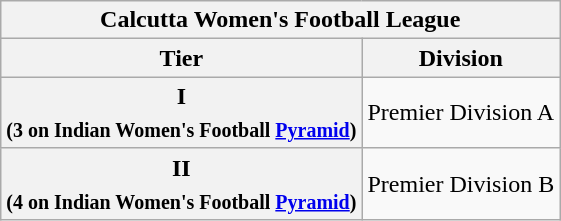<table class="wikitable" style="text-align:center;">
<tr>
<th colspan="2">Calcutta Women's Football League</th>
</tr>
<tr>
<th>Tier</th>
<th>Division</th>
</tr>
<tr>
<th>I<br><sub>(3 on Indian Women's Football <a href='#'>Pyramid</a>)</sub></th>
<td>Premier Division A</td>
</tr>
<tr>
<th>II<br><sub>(4 on Indian Women's Football <a href='#'>Pyramid</a>)</sub></th>
<td>Premier Division B</td>
</tr>
</table>
